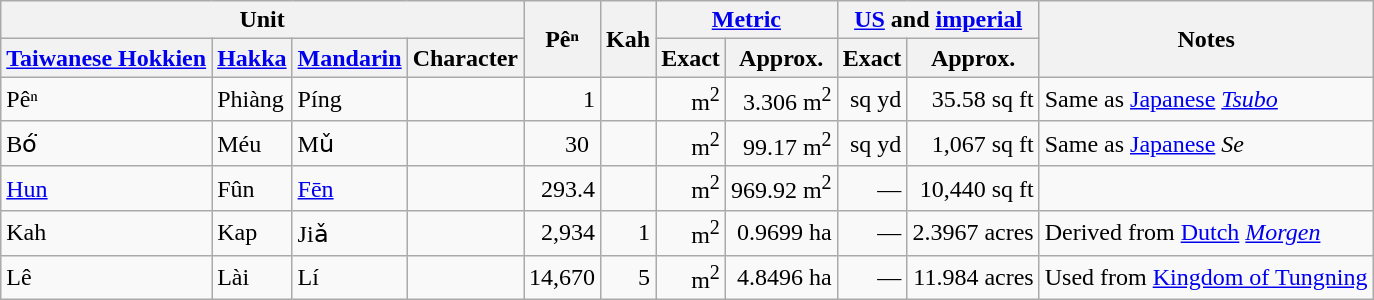<table class=wikitable>
<tr>
<th colspan=4>Unit</th>
<th rowspan=2>Pêⁿ</th>
<th rowspan=2>Kah</th>
<th colspan=2><a href='#'>Metric</a></th>
<th colspan=2><a href='#'>US</a> and <a href='#'>imperial</a></th>
<th rowspan="2">Notes</th>
</tr>
<tr>
<th><a href='#'>Taiwanese Hokkien</a></th>
<th><a href='#'>Hakka</a></th>
<th><a href='#'>Mandarin</a></th>
<th>Character</th>
<th>Exact</th>
<th>Approx.</th>
<th>Exact</th>
<th>Approx.</th>
</tr>
<tr>
<td>Pêⁿ</td>
<td>Phiàng</td>
<td>Píng</td>
<td align=centre></td>
<td align=right>1</td>
<td align=right></td>
<td align=right> m<sup>2</sup></td>
<td align=right>3.306 m<sup>2</sup></td>
<td align=right> sq yd</td>
<td align=right>35.58 sq ft</td>
<td>Same as <a href='#'>Japanese</a> <em><a href='#'>Tsubo</a></em></td>
</tr>
<tr>
<td>Bó͘</td>
<td>Méu</td>
<td>Mǔ</td>
<td align=centre></td>
<td align=right>30 </td>
<td align=right></td>
<td align=right> m<sup>2</sup></td>
<td align=right>99.17 m<sup>2</sup></td>
<td align=right> sq yd</td>
<td align=right>1,067 sq ft</td>
<td>Same as <a href='#'>Japanese</a> <em>Se</em></td>
</tr>
<tr>
<td><a href='#'>Hun</a></td>
<td>Fûn</td>
<td><a href='#'>Fēn</a></td>
<td align=centre></td>
<td align=right>293.4</td>
<td align=right></td>
<td align=right> m<sup>2</sup></td>
<td align=right>969.92 m<sup>2</sup></td>
<td align=right>—</td>
<td align=right>10,440 sq ft</td>
<td></td>
</tr>
<tr>
<td>Kah</td>
<td>Kap</td>
<td>Jiǎ</td>
<td align=centre></td>
<td align=right>2,934</td>
<td align=right>1</td>
<td align=right> m<sup>2</sup></td>
<td align=right>0.9699 ha</td>
<td align=right>—</td>
<td align=right>2.3967 acres</td>
<td>Derived from <a href='#'>Dutch</a> <em><a href='#'>Morgen</a></em></td>
</tr>
<tr>
<td>Lê</td>
<td>Lài</td>
<td>Lí</td>
<td align=centre></td>
<td align=right>14,670</td>
<td align=right>5</td>
<td align=right> m<sup>2</sup></td>
<td align=right>4.8496 ha</td>
<td align=right>—</td>
<td align=right>11.984 acres</td>
<td>Used from <a href='#'>Kingdom of Tungning</a></td>
</tr>
</table>
